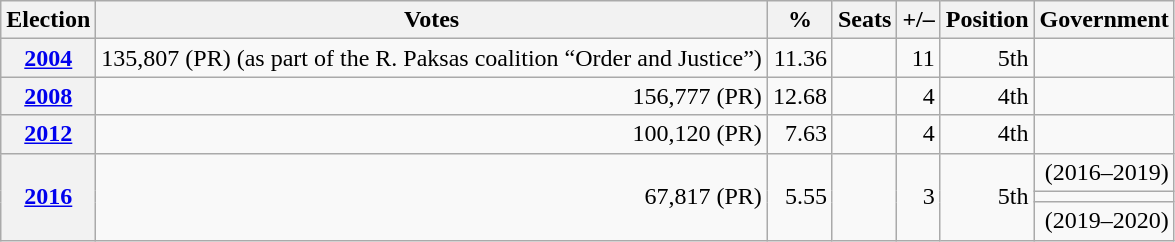<table class=wikitable style="text-align: right;">
<tr>
<th>Election</th>
<th>Votes</th>
<th>%</th>
<th>Seats</th>
<th>+/–</th>
<th>Position</th>
<th>Government</th>
</tr>
<tr>
<th><a href='#'>2004</a></th>
<td>135,807 (PR) (as part of the R. Paksas coalition “Order and Justice”)</td>
<td>11.36</td>
<td></td>
<td> 11</td>
<td> 5th</td>
<td></td>
</tr>
<tr>
<th><a href='#'>2008</a></th>
<td>156,777 (PR)</td>
<td>12.68</td>
<td></td>
<td> 4</td>
<td> 4th</td>
<td></td>
</tr>
<tr>
<th><a href='#'>2012</a></th>
<td>100,120 (PR)</td>
<td>7.63</td>
<td></td>
<td> 4</td>
<td> 4th</td>
<td></td>
</tr>
<tr>
<th rowspan=3><a href='#'>2016</a></th>
<td rowspan=3>67,817 (PR)</td>
<td rowspan=3>5.55</td>
<td rowspan=3></td>
<td rowspan=3> 3</td>
<td rowspan=3> 5th</td>
<td> (2016–2019)</td>
</tr>
<tr>
<td></td>
</tr>
<tr>
<td> (2019–2020)</td>
</tr>
</table>
